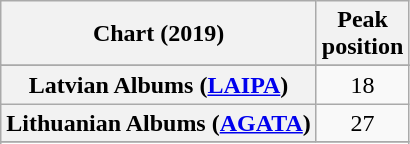<table class="wikitable sortable plainrowheaders" style="text-align:center">
<tr>
<th scope="col">Chart (2019)</th>
<th scope="col">Peak<br>position</th>
</tr>
<tr>
</tr>
<tr>
</tr>
<tr>
</tr>
<tr>
</tr>
<tr>
</tr>
<tr>
</tr>
<tr>
</tr>
<tr>
</tr>
<tr>
</tr>
<tr>
</tr>
<tr>
</tr>
<tr>
<th scope="row">Latvian Albums (<a href='#'>LAIPA</a>)</th>
<td>18</td>
</tr>
<tr>
<th scope="row">Lithuanian Albums (<a href='#'>AGATA</a>)</th>
<td>27</td>
</tr>
<tr>
</tr>
<tr>
</tr>
<tr>
</tr>
<tr>
</tr>
<tr>
</tr>
<tr>
</tr>
<tr>
</tr>
<tr>
</tr>
</table>
